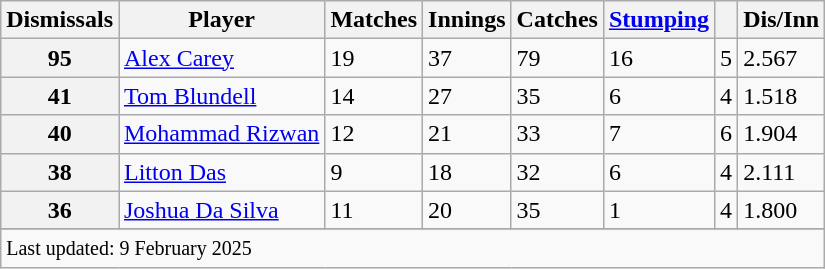<table class="wikitable sortable">
<tr>
<th>Dismissals</th>
<th>Player</th>
<th>Matches</th>
<th>Innings</th>
<th>Catches</th>
<th><a href='#'>Stumping</a></th>
<th></th>
<th>Dis/Inn</th>
</tr>
<tr>
<th>95</th>
<td> <a href='#'>Alex Carey</a></td>
<td>19</td>
<td>37</td>
<td>79</td>
<td>16</td>
<td>5</td>
<td>2.567</td>
</tr>
<tr>
<th>41</th>
<td> <a href='#'>Tom Blundell</a></td>
<td>14</td>
<td>27</td>
<td>35</td>
<td>6</td>
<td>4</td>
<td>1.518</td>
</tr>
<tr>
<th>40</th>
<td> <a href='#'>Mohammad Rizwan</a></td>
<td>12</td>
<td>21</td>
<td>33</td>
<td>7</td>
<td>6</td>
<td>1.904</td>
</tr>
<tr>
<th>38</th>
<td> <a href='#'>Litton Das</a></td>
<td>9</td>
<td>18</td>
<td>32</td>
<td>6</td>
<td>4</td>
<td>2.111</td>
</tr>
<tr>
<th>36</th>
<td> <a href='#'>Joshua Da Silva</a></td>
<td>11</td>
<td>20</td>
<td>35</td>
<td>1</td>
<td>4</td>
<td>1.800</td>
</tr>
<tr>
</tr>
<tr class="sortbottom">
<td colspan=9><small> Last updated: 9 February 2025</small></td>
</tr>
</table>
